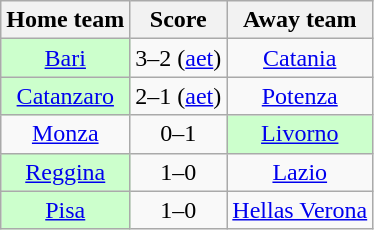<table class="wikitable" style="text-align: center">
<tr>
<th>Home team</th>
<th>Score</th>
<th>Away team</th>
</tr>
<tr>
<td bgcolor="ccffcc"><a href='#'>Bari</a></td>
<td>3–2 (<a href='#'>aet</a>)</td>
<td><a href='#'>Catania</a></td>
</tr>
<tr>
<td bgcolor="ccffcc"><a href='#'>Catanzaro</a></td>
<td>2–1 (<a href='#'>aet</a>)</td>
<td><a href='#'>Potenza</a></td>
</tr>
<tr>
<td><a href='#'>Monza</a></td>
<td>0–1</td>
<td bgcolor="ccffcc"><a href='#'>Livorno</a></td>
</tr>
<tr>
<td bgcolor="ccffcc"><a href='#'>Reggina</a></td>
<td>1–0</td>
<td><a href='#'>Lazio</a></td>
</tr>
<tr>
<td bgcolor="ccffcc"><a href='#'>Pisa</a></td>
<td>1–0</td>
<td><a href='#'>Hellas Verona</a></td>
</tr>
</table>
